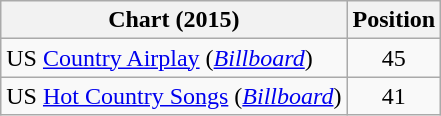<table class="wikitable sortable">
<tr>
<th scope="col">Chart (2015)</th>
<th scope="col">Position</th>
</tr>
<tr>
<td>US <a href='#'>Country Airplay</a> (<em><a href='#'>Billboard</a></em>)</td>
<td align="center">45</td>
</tr>
<tr>
<td>US <a href='#'>Hot Country Songs</a> (<em><a href='#'>Billboard</a></em>)</td>
<td align="center">41</td>
</tr>
</table>
